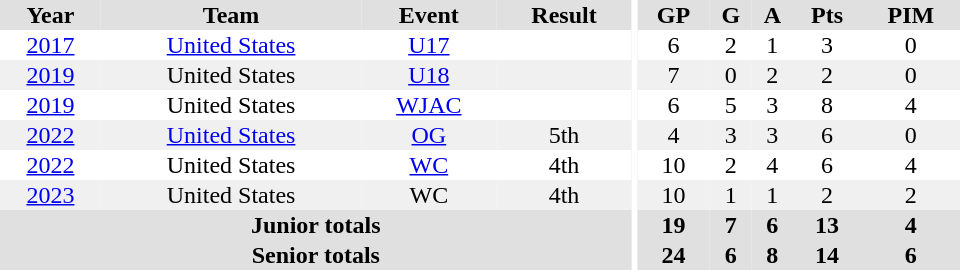<table border="0" cellpadding="1" cellspacing="0" ID="Table3" style="text-align:center; width:40em;">
<tr bgcolor="#e0e0e0">
<th>Year</th>
<th>Team</th>
<th>Event</th>
<th>Result</th>
<th rowspan="98" bgcolor="#ffffff"></th>
<th>GP</th>
<th>G</th>
<th>A</th>
<th>Pts</th>
<th>PIM</th>
</tr>
<tr>
<td><a href='#'>2017</a></td>
<td><a href='#'>United States</a></td>
<td><a href='#'>U17</a></td>
<td></td>
<td>6</td>
<td>2</td>
<td>1</td>
<td>3</td>
<td>0</td>
</tr>
<tr bgcolor="#f0f0f0">
<td><a href='#'>2019</a></td>
<td>United States</td>
<td><a href='#'>U18</a></td>
<td></td>
<td>7</td>
<td>0</td>
<td>2</td>
<td>2</td>
<td>0</td>
</tr>
<tr>
<td><a href='#'>2019</a></td>
<td>United States</td>
<td><a href='#'>WJAC</a></td>
<td></td>
<td>6</td>
<td>5</td>
<td>3</td>
<td>8</td>
<td>4</td>
</tr>
<tr bgcolor="#f0f0f0">
<td><a href='#'>2022</a></td>
<td><a href='#'>United States</a></td>
<td><a href='#'>OG</a></td>
<td>5th</td>
<td>4</td>
<td>3</td>
<td>3</td>
<td>6</td>
<td>0</td>
</tr>
<tr>
<td><a href='#'>2022</a></td>
<td>United States</td>
<td><a href='#'>WC</a></td>
<td>4th</td>
<td>10</td>
<td>2</td>
<td>4</td>
<td>6</td>
<td>4</td>
</tr>
<tr bgcolor="#f0f0f0">
<td><a href='#'>2023</a></td>
<td>United States</td>
<td>WC</td>
<td>4th</td>
<td>10</td>
<td>1</td>
<td>1</td>
<td>2</td>
<td>2</td>
</tr>
<tr bgcolor="#e0e0e0">
<th colspan="4">Junior totals</th>
<th>19</th>
<th>7</th>
<th>6</th>
<th>13</th>
<th>4</th>
</tr>
<tr bgcolor="#e0e0e0">
<th colspan="4">Senior totals</th>
<th>24</th>
<th>6</th>
<th>8</th>
<th>14</th>
<th>6</th>
</tr>
</table>
